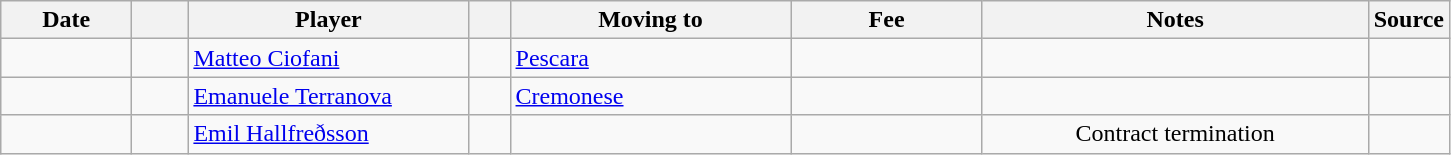<table class="wikitable sortable">
<tr>
<th style="width:80px;">Date</th>
<th style="width:30px;"></th>
<th style="width:180px;">Player</th>
<th style="width:20px;"></th>
<th style="width:180px;">Moving to</th>
<th style="width:120px;" class="unsortable">Fee</th>
<th style="width:250px;" class="unsortable">Notes</th>
<th style="width:20px;">Source</th>
</tr>
<tr>
<td></td>
<td align=center></td>
<td> <a href='#'>Matteo Ciofani</a></td>
<td align=center></td>
<td> <a href='#'>Pescara</a></td>
<td align=center></td>
<td align=center></td>
<td></td>
</tr>
<tr>
<td></td>
<td align=center></td>
<td> <a href='#'>Emanuele Terranova</a></td>
<td align=center></td>
<td> <a href='#'>Cremonese</a></td>
<td align=center></td>
<td align=center></td>
<td></td>
</tr>
<tr>
<td></td>
<td align=center></td>
<td> <a href='#'>Emil Hallfreðsson</a></td>
<td align=center></td>
<td></td>
<td align=center></td>
<td align=center>Contract termination</td>
<td></td>
</tr>
</table>
